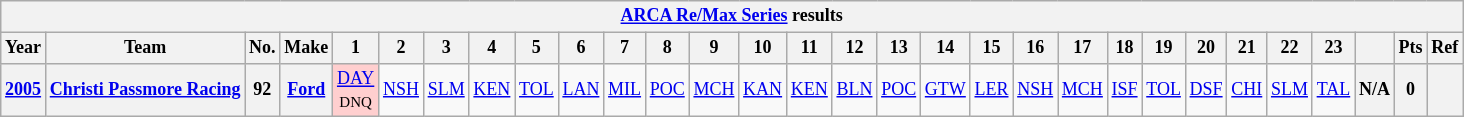<table class="wikitable" style="text-align:center; font-size:75%">
<tr>
<th colspan=45><a href='#'>ARCA Re/Max Series</a> results</th>
</tr>
<tr>
<th>Year</th>
<th>Team</th>
<th>No.</th>
<th>Make</th>
<th>1</th>
<th>2</th>
<th>3</th>
<th>4</th>
<th>5</th>
<th>6</th>
<th>7</th>
<th>8</th>
<th>9</th>
<th>10</th>
<th>11</th>
<th>12</th>
<th>13</th>
<th>14</th>
<th>15</th>
<th>16</th>
<th>17</th>
<th>18</th>
<th>19</th>
<th>20</th>
<th>21</th>
<th>22</th>
<th>23</th>
<th></th>
<th>Pts</th>
<th>Ref</th>
</tr>
<tr>
<th><a href='#'>2005</a></th>
<th><a href='#'>Christi Passmore Racing</a></th>
<th>92</th>
<th><a href='#'>Ford</a></th>
<td style="background:#FFCFCF;"><a href='#'>DAY</a><br><small>DNQ</small></td>
<td><a href='#'>NSH</a></td>
<td><a href='#'>SLM</a></td>
<td><a href='#'>KEN</a></td>
<td><a href='#'>TOL</a></td>
<td><a href='#'>LAN</a></td>
<td><a href='#'>MIL</a></td>
<td><a href='#'>POC</a></td>
<td><a href='#'>MCH</a></td>
<td><a href='#'>KAN</a></td>
<td><a href='#'>KEN</a></td>
<td><a href='#'>BLN</a></td>
<td><a href='#'>POC</a></td>
<td><a href='#'>GTW</a></td>
<td><a href='#'>LER</a></td>
<td><a href='#'>NSH</a></td>
<td><a href='#'>MCH</a></td>
<td><a href='#'>ISF</a></td>
<td><a href='#'>TOL</a></td>
<td><a href='#'>DSF</a></td>
<td><a href='#'>CHI</a></td>
<td><a href='#'>SLM</a></td>
<td><a href='#'>TAL</a></td>
<th>N/A</th>
<th>0</th>
<th></th>
</tr>
</table>
